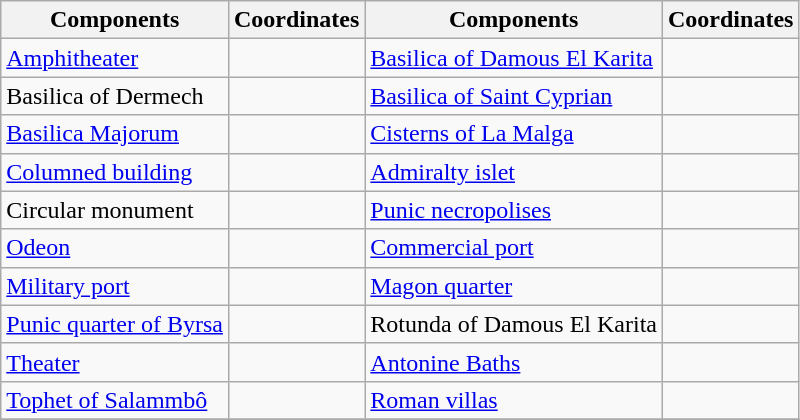<table class="wikitable center">
<tr>
<th scope="col">Components</th>
<th scope="col">Coordinates</th>
<th scope="col">Components</th>
<th scope="col">Coordinates</th>
</tr>
<tr>
<td><a href='#'>Amphitheater</a></td>
<td></td>
<td><a href='#'>Basilica of Damous El Karita</a></td>
<td></td>
</tr>
<tr>
<td>Basilica of Dermech</td>
<td></td>
<td><a href='#'>Basilica of Saint Cyprian</a></td>
<td></td>
</tr>
<tr>
<td><a href='#'>Basilica Majorum</a></td>
<td></td>
<td><a href='#'>Cisterns of La Malga</a></td>
<td></td>
</tr>
<tr>
<td><a href='#'>Columned building</a></td>
<td></td>
<td><a href='#'>Admiralty islet</a></td>
<td></td>
</tr>
<tr>
<td>Circular monument</td>
<td></td>
<td><a href='#'>Punic necropolises</a></td>
<td></td>
</tr>
<tr>
<td><a href='#'>Odeon</a></td>
<td></td>
<td><a href='#'>Commercial port</a></td>
<td></td>
</tr>
<tr>
<td><a href='#'>Military port</a></td>
<td></td>
<td><a href='#'>Magon quarter</a></td>
<td></td>
</tr>
<tr>
<td><a href='#'>Punic quarter of Byrsa</a></td>
<td></td>
<td>Rotunda of Damous El Karita</td>
<td></td>
</tr>
<tr>
<td><a href='#'>Theater</a></td>
<td></td>
<td><a href='#'>Antonine Baths</a></td>
<td></td>
</tr>
<tr>
<td><a href='#'>Tophet of Salammbô</a></td>
<td></td>
<td><a href='#'>Roman villas</a></td>
<td></td>
</tr>
<tr>
</tr>
</table>
